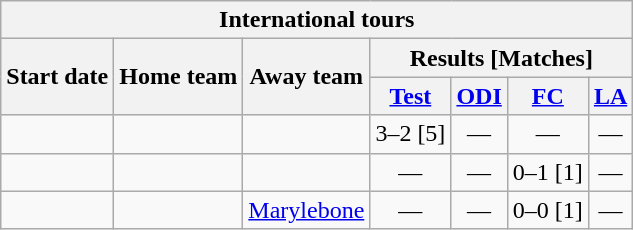<table class="wikitable">
<tr>
<th colspan="7">International tours</th>
</tr>
<tr>
<th rowspan="2">Start date</th>
<th rowspan="2">Home team</th>
<th rowspan="2">Away team</th>
<th colspan="4">Results [Matches]</th>
</tr>
<tr>
<th><a href='#'>Test</a></th>
<th><a href='#'>ODI</a></th>
<th><a href='#'>FC</a></th>
<th><a href='#'>LA</a></th>
</tr>
<tr>
<td><a href='#'></a></td>
<td></td>
<td></td>
<td>3–2 [5]</td>
<td ; style="text-align:center">—</td>
<td ; style="text-align:center">—</td>
<td ; style="text-align:center">—</td>
</tr>
<tr>
<td><a href='#'></a></td>
<td></td>
<td></td>
<td ; style="text-align:center">—</td>
<td ; style="text-align:center">—</td>
<td>0–1 [1]</td>
<td ; style="text-align:center">—</td>
</tr>
<tr>
<td><a href='#'></a></td>
<td></td>
<td><a href='#'>Marylebone</a></td>
<td ; style="text-align:center">—</td>
<td ; style="text-align:center">—</td>
<td>0–0 [1]</td>
<td ; style="text-align:center">—</td>
</tr>
</table>
